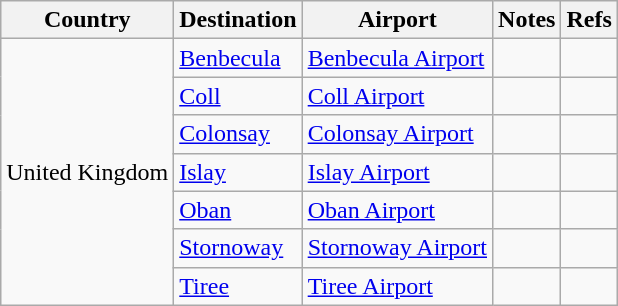<table class="wikitable" style="margin:auto;">
<tr>
<th>Country</th>
<th>Destination</th>
<th>Airport</th>
<th>Notes</th>
<th>Refs</th>
</tr>
<tr>
<td rowspan="7">United Kingdom</td>
<td><a href='#'>Benbecula</a></td>
<td><a href='#'>Benbecula Airport</a></td>
<td></td>
<td></td>
</tr>
<tr>
<td><a href='#'>Coll</a></td>
<td><a href='#'>Coll Airport</a></td>
<td></td>
<td></td>
</tr>
<tr>
<td><a href='#'>Colonsay</a></td>
<td><a href='#'>Colonsay Airport</a></td>
<td></td>
<td></td>
</tr>
<tr>
<td><a href='#'>Islay</a></td>
<td><a href='#'>Islay Airport</a></td>
<td></td>
<td></td>
</tr>
<tr>
<td><a href='#'>Oban</a></td>
<td><a href='#'>Oban Airport</a></td>
<td></td>
<td></td>
</tr>
<tr>
<td><a href='#'>Stornoway</a></td>
<td><a href='#'>Stornoway Airport</a></td>
<td></td>
<td></td>
</tr>
<tr>
<td><a href='#'>Tiree</a></td>
<td><a href='#'>Tiree Airport</a></td>
<td></td>
<td></td>
</tr>
</table>
